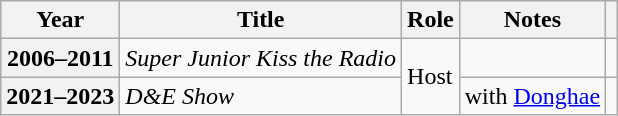<table class="wikitable sortable plainrowheaders">
<tr>
<th scope="col">Year</th>
<th scope="col">Title</th>
<th scope="col">Role</th>
<th scope="col">Notes</th>
<th scope="col" class="unsortable"></th>
</tr>
<tr>
<th scope="row">2006–2011</th>
<td><em>Super Junior Kiss the Radio</em></td>
<td rowspan=2>Host</td>
<td></td>
<td></td>
</tr>
<tr>
<th scope="row">2021–2023</th>
<td><em>D&E Show </em></td>
<td>with <a href='#'>Donghae</a></td>
<td></td>
</tr>
</table>
